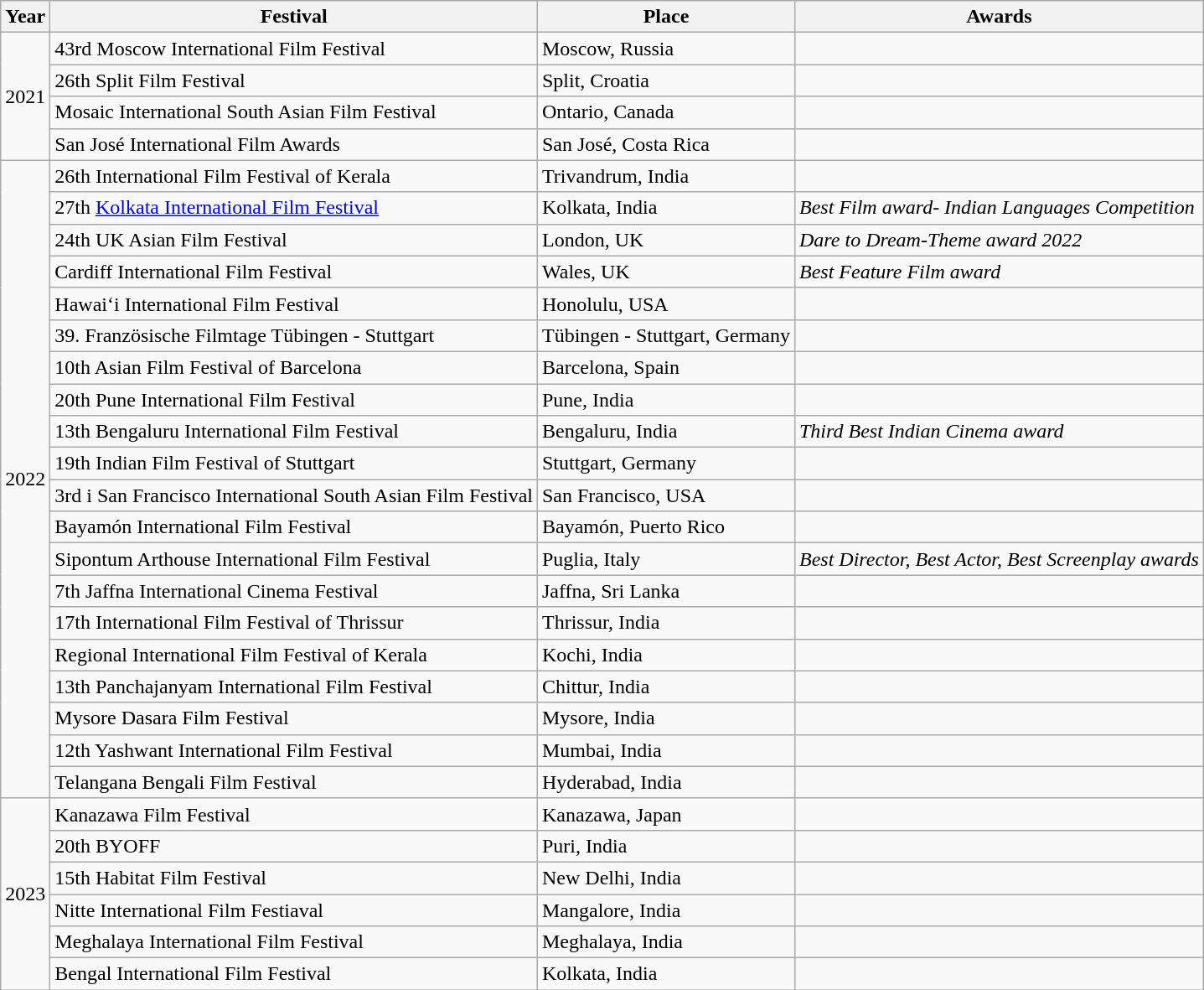<table class="wikitable sortable">
<tr>
<th>Year</th>
<th>Festival</th>
<th>Place</th>
<th>Awards</th>
</tr>
<tr>
<td rowspan="4">2021</td>
<td>43rd Moscow International Film Festival</td>
<td>Moscow, Russia</td>
<td></td>
</tr>
<tr>
<td>26th Split Film Festival</td>
<td>Split, Croatia</td>
<td></td>
</tr>
<tr>
<td>Mosaic International South Asian Film Festival</td>
<td>Ontario, Canada</td>
<td></td>
</tr>
<tr>
<td>San José International Film Awards</td>
<td>San José, Costa Rica</td>
<td></td>
</tr>
<tr>
<td rowspan="20">2022</td>
<td>26th International Film Festival of Kerala</td>
<td>Trivandrum, India</td>
<td></td>
</tr>
<tr>
<td>27th <a href='#'>Kolkata International Film Festival</a></td>
<td>Kolkata, India</td>
<td><em>Best Film award- Indian Languages Competition</em></td>
</tr>
<tr>
<td>24th UK Asian Film Festival</td>
<td>London, UK</td>
<td><em>Dare to Dream-Theme award 2022</em></td>
</tr>
<tr>
<td>Cardiff International Film Festival</td>
<td>Wales, UK</td>
<td><em>Best Feature Film award</em></td>
</tr>
<tr>
<td>Hawai‘i International Film Festival</td>
<td>Honolulu, USA</td>
<td></td>
</tr>
<tr>
<td>39. Französische Filmtage Tübingen - Stuttgart</td>
<td>Tübingen - Stuttgart, Germany</td>
<td></td>
</tr>
<tr>
<td>10th Asian Film Festival of Barcelona</td>
<td>Barcelona, Spain</td>
<td></td>
</tr>
<tr>
<td>20th Pune International Film Festival</td>
<td>Pune, India</td>
<td></td>
</tr>
<tr>
<td>13th Bengaluru International Film Festival</td>
<td>Bengaluru, India</td>
<td><em>Third Best Indian Cinema award</em></td>
</tr>
<tr>
<td>19th Indian Film Festival of Stuttgart</td>
<td>Stuttgart, Germany</td>
<td></td>
</tr>
<tr>
<td>3rd i San Francisco International South Asian Film Festival</td>
<td>San Francisco, USA</td>
<td></td>
</tr>
<tr>
<td>Bayamón International Film Festival</td>
<td>Bayamón, Puerto Rico</td>
<td></td>
</tr>
<tr>
<td>Sipontum Arthouse International Film Festival</td>
<td>Puglia, Italy</td>
<td><em>Best Director, Best Actor, Best Screenplay awards</em></td>
</tr>
<tr>
<td>7th Jaffna International Cinema Festival</td>
<td>Jaffna, Sri Lanka</td>
<td></td>
</tr>
<tr>
<td>17th International Film Festival of Thrissur</td>
<td>Thrissur, India</td>
<td></td>
</tr>
<tr>
<td>Regional International Film Festival of Kerala</td>
<td>Kochi, India</td>
<td></td>
</tr>
<tr>
<td>13th Panchajanyam International Film Festival</td>
<td>Chittur, India</td>
<td></td>
</tr>
<tr>
<td>Mysore Dasara Film Festival</td>
<td>Mysore, India</td>
<td></td>
</tr>
<tr>
<td>12th Yashwant International Film Festival</td>
<td>Mumbai, India</td>
<td></td>
</tr>
<tr>
<td>Telangana Bengali Film Festival</td>
<td>Hyderabad, India</td>
<td></td>
</tr>
<tr>
<td rowspan="6">2023</td>
<td>Kanazawa Film Festival</td>
<td>Kanazawa, Japan</td>
<td></td>
</tr>
<tr>
<td>20th BYOFF</td>
<td>Puri, India</td>
<td></td>
</tr>
<tr>
<td>15th Habitat Film Festival</td>
<td>New Delhi, India</td>
<td></td>
</tr>
<tr>
<td>Nitte International Film Festiaval</td>
<td>Mangalore, India</td>
<td></td>
</tr>
<tr>
<td>Meghalaya International Film Festival</td>
<td>Meghalaya, India</td>
<td></td>
</tr>
<tr>
<td>Bengal International Film Festival</td>
<td>Kolkata, India</td>
<td></td>
</tr>
</table>
